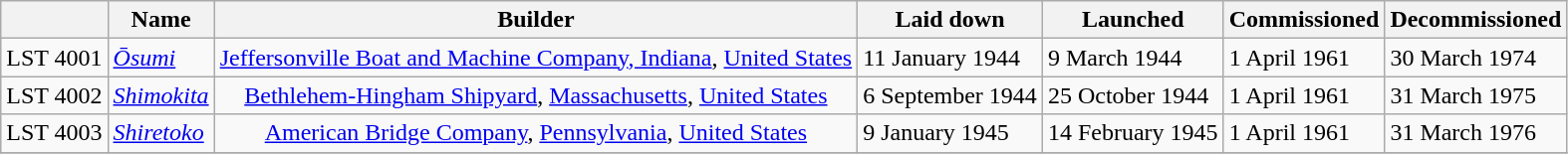<table class="wikitable">
<tr>
<th></th>
<th>Name</th>
<th>Builder</th>
<th>Laid down</th>
<th>Launched</th>
<th>Commissioned</th>
<th>Decommissioned</th>
</tr>
<tr>
<td>LST 4001</td>
<td><a href='#'><em>Ōsumi</em></a></td>
<td align="center"><a href='#'>Jeffersonville Boat and Machine Company</a><a href='#'>, Indiana</a>, <a href='#'>United States</a></td>
<td>11 January 1944</td>
<td>9 March 1944</td>
<td>1 April 1961</td>
<td>30 March 1974</td>
</tr>
<tr>
<td>LST 4002</td>
<td><a href='#'><em>Shimokita</em></a></td>
<td align="center"><a href='#'>Bethlehem-Hingham Shipyard</a>, <a href='#'>Massachusetts</a>, <a href='#'>United States</a></td>
<td>6 September 1944</td>
<td>25 October 1944</td>
<td>1 April 1961</td>
<td>31 March 1975</td>
</tr>
<tr>
<td>LST 4003</td>
<td><a href='#'><em>Shiretoko</em></a></td>
<td align="center"><a href='#'>American Bridge Company</a>, <a href='#'>Pennsylvania</a>, <a href='#'>United States</a></td>
<td>9 January 1945</td>
<td>14 February 1945</td>
<td>1 April 1961</td>
<td>31 March 1976</td>
</tr>
<tr>
</tr>
</table>
